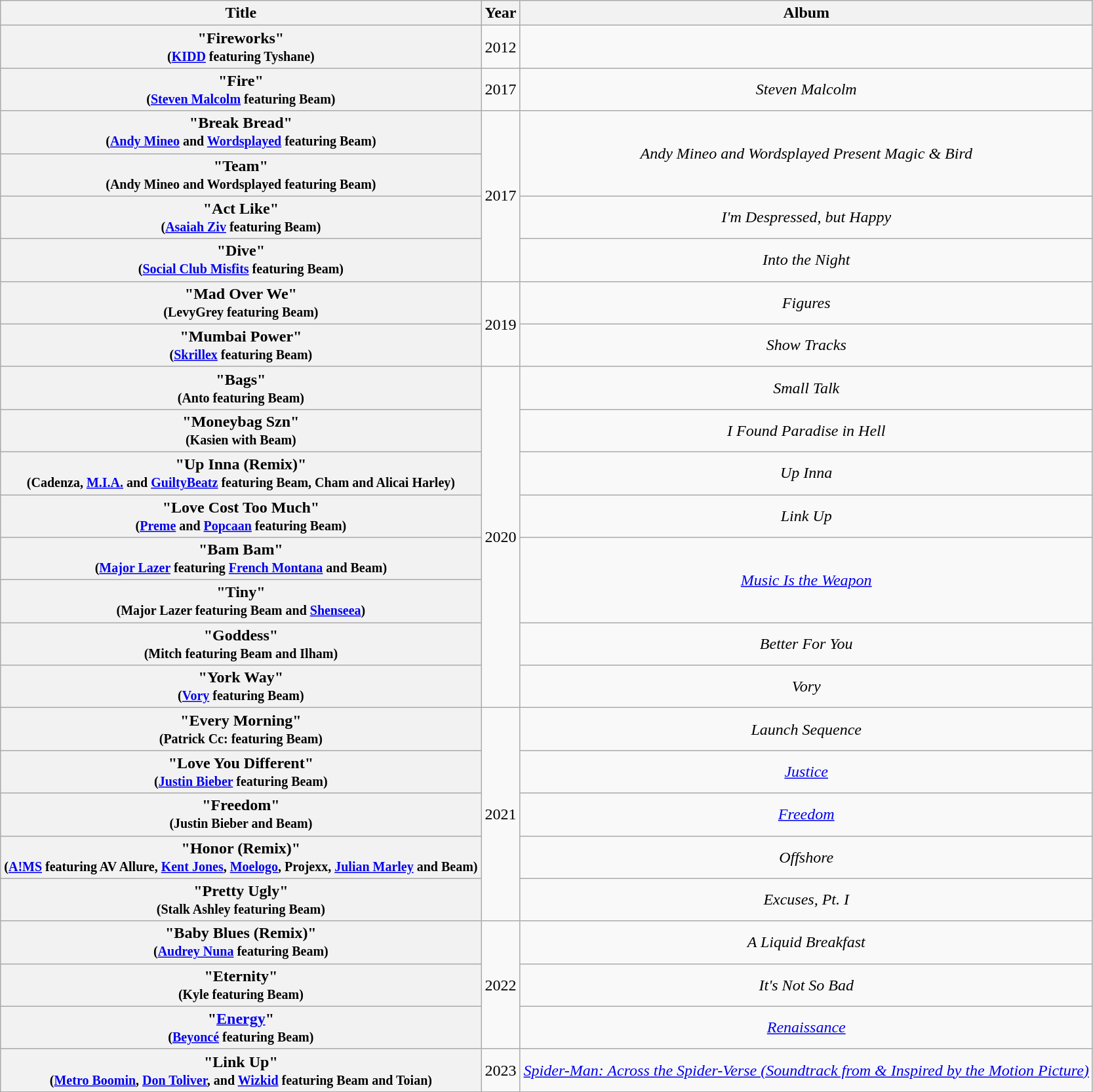<table class="wikitable plainrowheaders" style="text-align:center;">
<tr>
<th scope="col">Title</th>
<th scope="col">Year</th>
<th scope="col">Album</th>
</tr>
<tr>
<th scope="row">"Fireworks"<br><small>(<a href='#'>KIDD</a> featuring Tyshane)</small></th>
<td>2012</td>
<td></td>
</tr>
<tr>
<th scope="row">"Fire"<br><small>(<a href='#'>Steven Malcolm</a> featuring Beam)</small></th>
<td>2017</td>
<td><em>Steven Malcolm</em></td>
</tr>
<tr>
<th scope="row">"Break Bread"<br><small>(<a href='#'>Andy Mineo</a> and <a href='#'>Wordsplayed</a> featuring Beam)</small></th>
<td rowspan="4">2017</td>
<td rowspan="2"><em>Andy Mineo and Wordsplayed Present Magic & Bird</em></td>
</tr>
<tr>
<th scope="row">"Team"<br><small>(Andy Mineo and Wordsplayed featuring Beam)</small></th>
</tr>
<tr>
<th scope="row">"Act Like"<br><small>(<a href='#'>Asaiah Ziv</a> featuring Beam)</small></th>
<td><em>I'm Despressed, but Happy</em></td>
</tr>
<tr>
<th scope="row">"Dive"<br><small>(<a href='#'>Social Club Misfits</a> featuring Beam)</small></th>
<td><em>Into the Night</em></td>
</tr>
<tr>
<th scope="row">"Mad Over We"<br><small>(LevyGrey featuring Beam)</small></th>
<td rowspan="2">2019</td>
<td><em>Figures</em></td>
</tr>
<tr>
<th scope="row">"Mumbai Power"<br><small>(<a href='#'>Skrillex</a> featuring Beam)</small></th>
<td><em>Show Tracks</em></td>
</tr>
<tr>
<th scope="row">"Bags"<br><small>(Anto featuring Beam)</small></th>
<td rowspan="8">2020</td>
<td><em>Small Talk</em></td>
</tr>
<tr>
<th scope="row">"Moneybag Szn"<br><small>(Kasien with Beam)</small></th>
<td><em>I Found Paradise in Hell</em></td>
</tr>
<tr>
<th scope="row">"Up Inna (Remix)"<br><small>(Cadenza, <a href='#'>M.I.A.</a> and <a href='#'>GuiltyBeatz</a> featuring Beam, Cham and Alicai Harley)</small></th>
<td><em>Up Inna</em></td>
</tr>
<tr>
<th scope="row">"Love Cost Too Much"<br><small>(<a href='#'>Preme</a> and <a href='#'>Popcaan</a> featuring Beam)</small></th>
<td><em>Link Up</em></td>
</tr>
<tr>
<th scope="row">"Bam Bam"<br><small>(<a href='#'>Major Lazer</a> featuring <a href='#'>French Montana</a> and Beam)</small></th>
<td rowspan="2"><em><a href='#'>Music Is the Weapon</a></em></td>
</tr>
<tr>
<th scope="row">"Tiny"<br><small>(Major Lazer featuring Beam and <a href='#'>Shenseea</a>)</small></th>
</tr>
<tr>
<th scope="row">"Goddess"<br><small>(Mitch featuring Beam and Ilham)</small></th>
<td><em>Better For You</em></td>
</tr>
<tr>
<th scope="row">"York Way"<br><small>(<a href='#'>Vory</a> featuring Beam)</small></th>
<td><em>Vory</em></td>
</tr>
<tr>
<th scope="row">"Every Morning"<br><small>(Patrick Cc: featuring Beam)</small></th>
<td rowspan="5">2021</td>
<td><em>Launch Sequence</em></td>
</tr>
<tr>
<th scope="row">"Love You Different"<br><small>(<a href='#'>Justin Bieber</a> featuring Beam)</small></th>
<td><em><a href='#'>Justice</a></em></td>
</tr>
<tr>
<th scope="row">"Freedom"<br><small>(Justin Bieber and Beam)</small></th>
<td><em><a href='#'>Freedom</a></em></td>
</tr>
<tr>
<th scope="row">"Honor (Remix)"<br><small>(<a href='#'>A!MS</a> featuring AV Allure, <a href='#'>Kent Jones</a>, <a href='#'>Moelogo</a>, Projexx, <a href='#'>Julian Marley</a> and Beam)</small></th>
<td><em>Offshore</em></td>
</tr>
<tr>
<th scope="row">"Pretty Ugly"<br><small>(Stalk Ashley featuring Beam)</small></th>
<td><em>Excuses, Pt. I</em></td>
</tr>
<tr>
<th scope="row">"Baby Blues (Remix)"<br><small>(<a href='#'>Audrey Nuna</a> featuring Beam)</small></th>
<td rowspan="3">2022</td>
<td><em>A Liquid Breakfast</em></td>
</tr>
<tr>
<th scope="row">"Eternity"<br><small>(Kyle featuring Beam)</small></th>
<td><em>It's Not So Bad</em></td>
</tr>
<tr>
<th scope="row">"<a href='#'>Energy</a>"<br><small>(<a href='#'>Beyoncé</a> featuring Beam)</small></th>
<td><em><a href='#'>Renaissance</a></em></td>
</tr>
<tr>
<th scope="row">"Link Up"<br><small>(<a href='#'>Metro Boomin</a>, <a href='#'>Don Toliver</a>, and <a href='#'>Wizkid</a> featuring Beam and Toian)</small></th>
<td>2023</td>
<td><em><a href='#'>Spider-Man: Across the Spider-Verse (Soundtrack from & Inspired by the Motion Picture)</a></em></td>
</tr>
</table>
